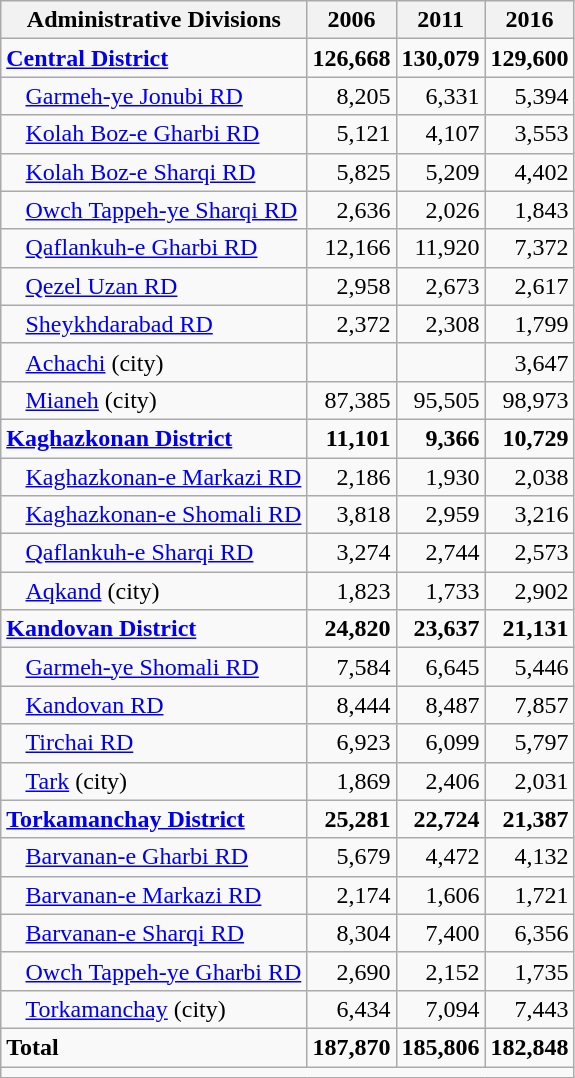<table class="wikitable">
<tr>
<th>Administrative Divisions</th>
<th>2006</th>
<th>2011</th>
<th>2016</th>
</tr>
<tr>
<td><strong><a href='#'>Central District</a></strong></td>
<td style="text-align: right;"><strong>126,668</strong></td>
<td style="text-align: right;"><strong>130,079</strong></td>
<td style="text-align: right;"><strong>129,600</strong></td>
</tr>
<tr>
<td style="padding-left: 1em;"><a href='#'>Garmeh-ye Jonubi RD</a></td>
<td style="text-align: right;">8,205</td>
<td style="text-align: right;">6,331</td>
<td style="text-align: right;">5,394</td>
</tr>
<tr>
<td style="padding-left: 1em;"><a href='#'>Kolah Boz-e Gharbi RD</a></td>
<td style="text-align: right;">5,121</td>
<td style="text-align: right;">4,107</td>
<td style="text-align: right;">3,553</td>
</tr>
<tr>
<td style="padding-left: 1em;"><a href='#'>Kolah Boz-e Sharqi RD</a></td>
<td style="text-align: right;">5,825</td>
<td style="text-align: right;">5,209</td>
<td style="text-align: right;">4,402</td>
</tr>
<tr>
<td style="padding-left: 1em;"><a href='#'>Owch Tappeh-ye Sharqi RD</a></td>
<td style="text-align: right;">2,636</td>
<td style="text-align: right;">2,026</td>
<td style="text-align: right;">1,843</td>
</tr>
<tr>
<td style="padding-left: 1em;"><a href='#'>Qaflankuh-e Gharbi RD</a></td>
<td style="text-align: right;">12,166</td>
<td style="text-align: right;">11,920</td>
<td style="text-align: right;">7,372</td>
</tr>
<tr>
<td style="padding-left: 1em;"><a href='#'>Qezel Uzan RD</a></td>
<td style="text-align: right;">2,958</td>
<td style="text-align: right;">2,673</td>
<td style="text-align: right;">2,617</td>
</tr>
<tr>
<td style="padding-left: 1em;"><a href='#'>Sheykhdarabad RD</a></td>
<td style="text-align: right;">2,372</td>
<td style="text-align: right;">2,308</td>
<td style="text-align: right;">1,799</td>
</tr>
<tr>
<td style="padding-left: 1em;"><a href='#'>Achachi</a> (city)</td>
<td style="text-align: right;"></td>
<td style="text-align: right;"></td>
<td style="text-align: right;">3,647</td>
</tr>
<tr>
<td style="padding-left: 1em;"><a href='#'>Mianeh</a> (city)</td>
<td style="text-align: right;">87,385</td>
<td style="text-align: right;">95,505</td>
<td style="text-align: right;">98,973</td>
</tr>
<tr>
<td><strong><a href='#'>Kaghazkonan District</a></strong></td>
<td style="text-align: right;"><strong>11,101</strong></td>
<td style="text-align: right;"><strong>9,366</strong></td>
<td style="text-align: right;"><strong>10,729</strong></td>
</tr>
<tr>
<td style="padding-left: 1em;"><a href='#'>Kaghazkonan-e Markazi RD</a></td>
<td style="text-align: right;">2,186</td>
<td style="text-align: right;">1,930</td>
<td style="text-align: right;">2,038</td>
</tr>
<tr>
<td style="padding-left: 1em;"><a href='#'>Kaghazkonan-e Shomali RD</a></td>
<td style="text-align: right;">3,818</td>
<td style="text-align: right;">2,959</td>
<td style="text-align: right;">3,216</td>
</tr>
<tr>
<td style="padding-left: 1em;"><a href='#'>Qaflankuh-e Sharqi RD</a></td>
<td style="text-align: right;">3,274</td>
<td style="text-align: right;">2,744</td>
<td style="text-align: right;">2,573</td>
</tr>
<tr>
<td style="padding-left: 1em;"><a href='#'>Aqkand</a> (city)</td>
<td style="text-align: right;">1,823</td>
<td style="text-align: right;">1,733</td>
<td style="text-align: right;">2,902</td>
</tr>
<tr>
<td><strong><a href='#'>Kandovan District</a></strong></td>
<td style="text-align: right;"><strong>24,820</strong></td>
<td style="text-align: right;"><strong>23,637</strong></td>
<td style="text-align: right;"><strong>21,131</strong></td>
</tr>
<tr>
<td style="padding-left: 1em;"><a href='#'>Garmeh-ye Shomali RD</a></td>
<td style="text-align: right;">7,584</td>
<td style="text-align: right;">6,645</td>
<td style="text-align: right;">5,446</td>
</tr>
<tr>
<td style="padding-left: 1em;"><a href='#'>Kandovan RD</a></td>
<td style="text-align: right;">8,444</td>
<td style="text-align: right;">8,487</td>
<td style="text-align: right;">7,857</td>
</tr>
<tr>
<td style="padding-left: 1em;"><a href='#'>Tirchai RD</a></td>
<td style="text-align: right;">6,923</td>
<td style="text-align: right;">6,099</td>
<td style="text-align: right;">5,797</td>
</tr>
<tr>
<td style="padding-left: 1em;"><a href='#'>Tark</a> (city)</td>
<td style="text-align: right;">1,869</td>
<td style="text-align: right;">2,406</td>
<td style="text-align: right;">2,031</td>
</tr>
<tr>
<td><strong><a href='#'>Torkamanchay District</a></strong></td>
<td style="text-align: right;"><strong>25,281</strong></td>
<td style="text-align: right;"><strong>22,724</strong></td>
<td style="text-align: right;"><strong>21,387</strong></td>
</tr>
<tr>
<td style="padding-left: 1em;"><a href='#'>Barvanan-e Gharbi RD</a></td>
<td style="text-align: right;">5,679</td>
<td style="text-align: right;">4,472</td>
<td style="text-align: right;">4,132</td>
</tr>
<tr>
<td style="padding-left: 1em;"><a href='#'>Barvanan-e Markazi RD</a></td>
<td style="text-align: right;">2,174</td>
<td style="text-align: right;">1,606</td>
<td style="text-align: right;">1,721</td>
</tr>
<tr>
<td style="padding-left: 1em;"><a href='#'>Barvanan-e Sharqi RD</a></td>
<td style="text-align: right;">8,304</td>
<td style="text-align: right;">7,400</td>
<td style="text-align: right;">6,356</td>
</tr>
<tr>
<td style="padding-left: 1em;"><a href='#'>Owch Tappeh-ye Gharbi RD</a></td>
<td style="text-align: right;">2,690</td>
<td style="text-align: right;">2,152</td>
<td style="text-align: right;">1,735</td>
</tr>
<tr>
<td style="padding-left: 1em;"><a href='#'>Torkamanchay</a> (city)</td>
<td style="text-align: right;">6,434</td>
<td style="text-align: right;">7,094</td>
<td style="text-align: right;">7,443</td>
</tr>
<tr>
<td><strong>Total</strong></td>
<td style="text-align: right;"><strong>187,870</strong></td>
<td style="text-align: right;"><strong>185,806</strong></td>
<td style="text-align: right;"><strong>182,848</strong></td>
</tr>
<tr>
<td colspan=4></td>
</tr>
</table>
